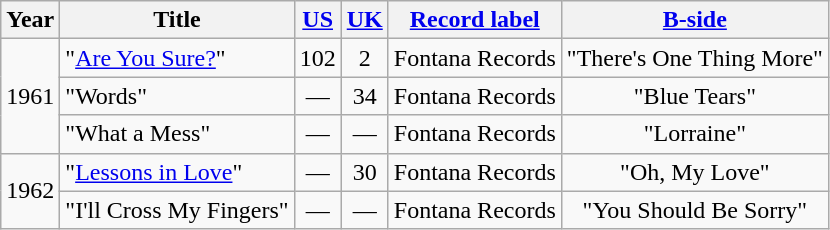<table class="wikitable" style=text-align:center;>
<tr>
<th>Year</th>
<th>Title</th>
<th><a href='#'>US</a></th>
<th><a href='#'>UK</a></th>
<th><a href='#'>Record label</a></th>
<th><a href='#'>B-side</a></th>
</tr>
<tr>
<td rowspan="3">1961</td>
<td align=left>"<a href='#'>Are You Sure?</a>"</td>
<td>102</td>
<td>2</td>
<td>Fontana Records</td>
<td>"There's One Thing More"</td>
</tr>
<tr>
<td align=left>"Words"</td>
<td>—</td>
<td>34</td>
<td>Fontana Records</td>
<td>"Blue Tears"</td>
</tr>
<tr>
<td align=left>"What a Mess"</td>
<td>—</td>
<td>—</td>
<td>Fontana Records</td>
<td>"Lorraine"</td>
</tr>
<tr>
<td rowspan="2">1962</td>
<td align=left>"<a href='#'>Lessons in Love</a>"</td>
<td>—</td>
<td>30</td>
<td>Fontana Records</td>
<td>"Oh, My Love"</td>
</tr>
<tr>
<td align=left>"I'll Cross My Fingers"</td>
<td>—</td>
<td>—</td>
<td>Fontana Records</td>
<td>"You Should Be Sorry"</td>
</tr>
</table>
